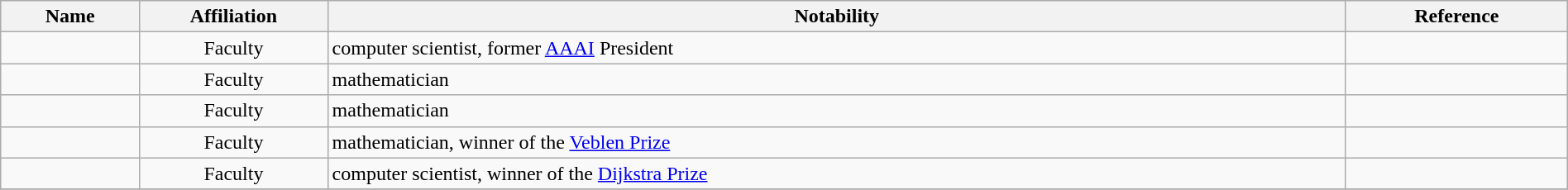<table class="wikitable sortable" style="width:100%">
<tr>
<th style="width:*;">Name</th>
<th style="width:12%;" class="unsortable">Affiliation</th>
<th style="width:65%;" class="unsortable">Notability</th>
<th style="width:*;" class="unsortable">Reference</th>
</tr>
<tr>
<td></td>
<td style="text-align:center;">Faculty</td>
<td>computer scientist, former <a href='#'>AAAI</a> President</td>
<td style="text-align:center;"></td>
</tr>
<tr>
<td></td>
<td style="text-align:center;">Faculty</td>
<td>mathematician</td>
<td style="text-align:center;"></td>
</tr>
<tr>
<td></td>
<td style="text-align:center;">Faculty</td>
<td>mathematician</td>
<td style="text-align:center;"></td>
</tr>
<tr>
<td></td>
<td style="text-align:center;">Faculty</td>
<td>mathematician, winner of the <a href='#'>Veblen Prize</a></td>
<td style="text-align:center;"></td>
</tr>
<tr>
<td></td>
<td style="text-align:center;">Faculty</td>
<td>computer scientist, winner of the <a href='#'>Dijkstra Prize</a></td>
<td style="text-align:center;"></td>
</tr>
<tr>
</tr>
</table>
